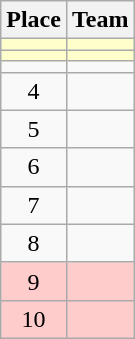<table class="wikitable">
<tr>
<th>Place</th>
<th>Team</th>
</tr>
<tr bgcolor=#ffffcc>
<td align=center></td>
<td></td>
</tr>
<tr bgcolor=#ffffcc>
<td align=center></td>
<td></td>
</tr>
<tr>
<td align=center></td>
<td></td>
</tr>
<tr>
<td align=center>4</td>
<td></td>
</tr>
<tr>
<td align=center>5</td>
<td></td>
</tr>
<tr>
<td align=center>6</td>
<td></td>
</tr>
<tr>
<td align=center>7</td>
<td></td>
</tr>
<tr>
<td align=center>8</td>
<td></td>
</tr>
<tr bgcolor=#ffcccc>
<td align=center>9</td>
<td></td>
</tr>
<tr bgcolor=#ffcccc>
<td align=center>10</td>
<td></td>
</tr>
</table>
